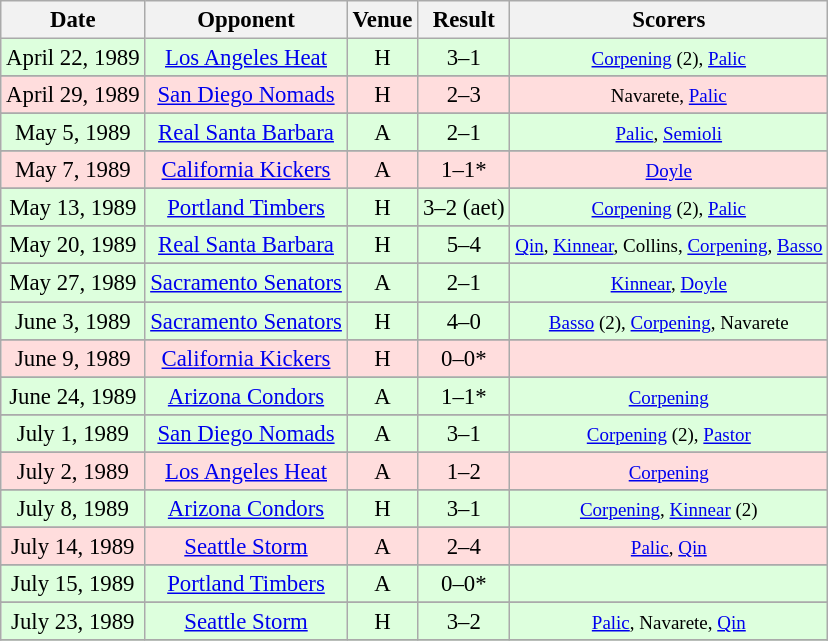<table class="wikitable" style="font-size:95%; text-align:center">
<tr>
<th>Date</th>
<th>Opponent</th>
<th>Venue</th>
<th>Result</th>
<th>Scorers</th>
</tr>
<tr bgcolor="#ddffdd">
<td>April 22, 1989</td>
<td><a href='#'>Los Angeles Heat</a></td>
<td>H</td>
<td>3–1</td>
<td><small><a href='#'>Corpening</a> (2), <a href='#'>Palic</a></small></td>
</tr>
<tr>
</tr>
<tr bgcolor="#ffdddd">
<td>April 29, 1989</td>
<td><a href='#'>San Diego Nomads</a></td>
<td>H</td>
<td>2–3</td>
<td><small>Navarete, <a href='#'>Palic</a></small></td>
</tr>
<tr>
</tr>
<tr bgcolor="#ddffdd">
<td>May 5, 1989</td>
<td><a href='#'>Real Santa Barbara</a></td>
<td>A</td>
<td>2–1</td>
<td><small><a href='#'>Palic</a>, <a href='#'>Semioli</a></small></td>
</tr>
<tr>
</tr>
<tr bgcolor="#ffdddd">
<td>May 7, 1989</td>
<td><a href='#'>California Kickers</a></td>
<td>A</td>
<td>1–1*</td>
<td><small><a href='#'>Doyle</a></small></td>
</tr>
<tr>
</tr>
<tr bgcolor="#ddffdd">
<td>May 13, 1989</td>
<td><a href='#'>Portland Timbers</a></td>
<td>H</td>
<td>3–2 (aet)</td>
<td><small><a href='#'>Corpening</a> (2), <a href='#'>Palic</a></small></td>
</tr>
<tr>
</tr>
<tr bgcolor="#ddffdd">
<td>May 20, 1989</td>
<td><a href='#'>Real Santa Barbara</a></td>
<td>H</td>
<td>5–4</td>
<td><small><a href='#'>Qin</a>, <a href='#'>Kinnear</a>, Collins, <a href='#'>Corpening</a>, <a href='#'>Basso</a></small></td>
</tr>
<tr>
</tr>
<tr bgcolor="#ddffdd">
<td>May 27, 1989</td>
<td><a href='#'>Sacramento Senators</a></td>
<td>A</td>
<td>2–1</td>
<td><small><a href='#'>Kinnear</a>, <a href='#'>Doyle</a></small></td>
</tr>
<tr>
</tr>
<tr bgcolor="#ddffdd">
<td>June 3, 1989</td>
<td><a href='#'>Sacramento Senators</a></td>
<td>H</td>
<td>4–0</td>
<td><small><a href='#'>Basso</a> (2), <a href='#'>Corpening</a>, Navarete</small></td>
</tr>
<tr>
</tr>
<tr bgcolor="#ffdddd">
<td>June 9, 1989</td>
<td><a href='#'>California Kickers</a></td>
<td>H</td>
<td>0–0*</td>
<td><small></small></td>
</tr>
<tr>
</tr>
<tr bgcolor="#ddffdd">
<td>June 24, 1989</td>
<td><a href='#'>Arizona Condors</a></td>
<td>A</td>
<td>1–1*</td>
<td><small><a href='#'>Corpening</a></small></td>
</tr>
<tr>
</tr>
<tr bgcolor="#ddffdd">
<td>July 1, 1989</td>
<td><a href='#'>San Diego Nomads</a></td>
<td>A</td>
<td>3–1</td>
<td><small><a href='#'>Corpening</a> (2), <a href='#'>Pastor</a></small></td>
</tr>
<tr>
</tr>
<tr bgcolor="#ffdddd">
<td>July 2, 1989</td>
<td><a href='#'>Los Angeles Heat</a></td>
<td>A</td>
<td>1–2</td>
<td><small><a href='#'>Corpening</a></small></td>
</tr>
<tr>
</tr>
<tr bgcolor="#ddffdd">
<td>July 8, 1989</td>
<td><a href='#'>Arizona Condors</a></td>
<td>H</td>
<td>3–1</td>
<td><small><a href='#'>Corpening</a>, <a href='#'>Kinnear</a> (2)</small></td>
</tr>
<tr>
</tr>
<tr bgcolor="#ffdddd">
<td>July 14, 1989</td>
<td><a href='#'>Seattle Storm</a></td>
<td>A</td>
<td>2–4</td>
<td><small><a href='#'>Palic</a>, <a href='#'>Qin</a></small></td>
</tr>
<tr>
</tr>
<tr bgcolor="#ddffdd">
<td>July 15, 1989</td>
<td><a href='#'>Portland Timbers</a></td>
<td>A</td>
<td>0–0*</td>
<td><small></small></td>
</tr>
<tr>
</tr>
<tr bgcolor="#ddffdd">
<td>July 23, 1989</td>
<td><a href='#'>Seattle Storm</a></td>
<td>H</td>
<td>3–2</td>
<td><small><a href='#'>Palic</a>, Navarete, <a href='#'>Qin</a></small></td>
</tr>
<tr>
</tr>
</table>
